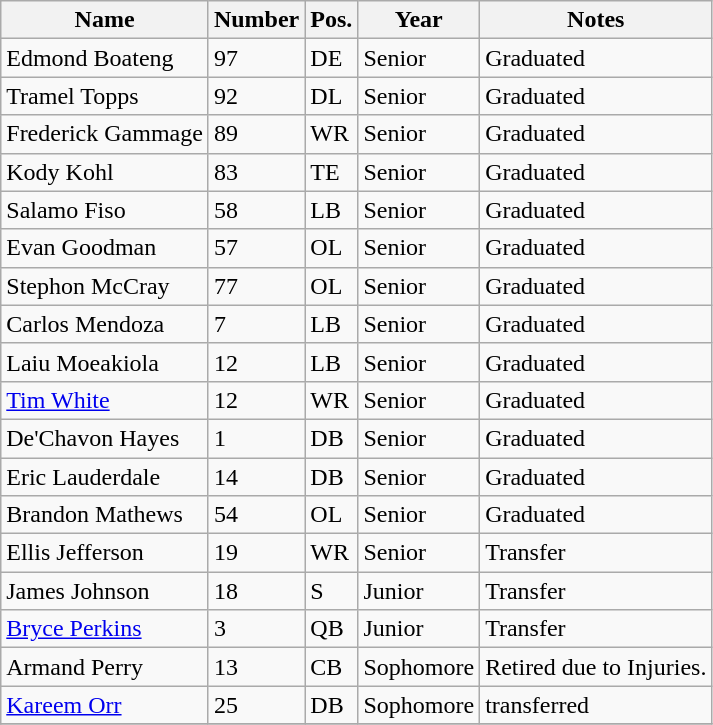<table class="wikitable sortable">
<tr>
<th>Name</th>
<th>Number</th>
<th>Pos.</th>
<th>Year</th>
<th class="unsortable">Notes</th>
</tr>
<tr>
<td>Edmond Boateng</td>
<td>97</td>
<td>DE</td>
<td>Senior</td>
<td>Graduated</td>
</tr>
<tr>
<td>Tramel Topps</td>
<td>92</td>
<td>DL</td>
<td>Senior</td>
<td>Graduated</td>
</tr>
<tr>
<td>Frederick Gammage</td>
<td>89</td>
<td>WR</td>
<td>Senior</td>
<td>Graduated</td>
</tr>
<tr>
<td>Kody Kohl</td>
<td>83</td>
<td>TE</td>
<td>Senior</td>
<td>Graduated</td>
</tr>
<tr>
<td>Salamo Fiso</td>
<td>58</td>
<td>LB</td>
<td>Senior</td>
<td>Graduated</td>
</tr>
<tr>
<td>Evan Goodman</td>
<td>57</td>
<td>OL</td>
<td>Senior</td>
<td>Graduated</td>
</tr>
<tr>
<td>Stephon McCray</td>
<td>77</td>
<td>OL</td>
<td>Senior</td>
<td>Graduated</td>
</tr>
<tr>
<td>Carlos Mendoza</td>
<td>7</td>
<td>LB</td>
<td>Senior</td>
<td>Graduated</td>
</tr>
<tr>
<td>Laiu Moeakiola</td>
<td>12</td>
<td>LB</td>
<td>Senior</td>
<td>Graduated</td>
</tr>
<tr>
<td><a href='#'>Tim White</a></td>
<td>12</td>
<td>WR</td>
<td>Senior</td>
<td>Graduated</td>
</tr>
<tr>
<td>De'Chavon Hayes</td>
<td>1</td>
<td>DB</td>
<td>Senior</td>
<td>Graduated</td>
</tr>
<tr>
<td>Eric Lauderdale</td>
<td>14</td>
<td>DB</td>
<td>Senior</td>
<td>Graduated</td>
</tr>
<tr>
<td>Brandon Mathews</td>
<td>54</td>
<td>OL</td>
<td>Senior</td>
<td>Graduated</td>
</tr>
<tr>
<td>Ellis Jefferson</td>
<td>19</td>
<td>WR</td>
<td>Senior</td>
<td>Transfer</td>
</tr>
<tr>
<td>James Johnson</td>
<td>18</td>
<td>S</td>
<td>Junior</td>
<td>Transfer</td>
</tr>
<tr>
<td><a href='#'>Bryce Perkins</a></td>
<td>3</td>
<td>QB</td>
<td>Junior</td>
<td>Transfer</td>
</tr>
<tr>
<td>Armand Perry</td>
<td>13</td>
<td>CB</td>
<td>Sophomore</td>
<td>Retired due to Injuries.</td>
</tr>
<tr>
<td><a href='#'>Kareem Orr</a></td>
<td>25</td>
<td>DB</td>
<td>Sophomore</td>
<td>transferred</td>
</tr>
<tr>
</tr>
</table>
